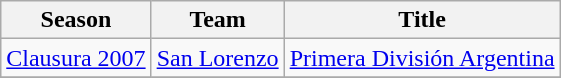<table class="wikitable">
<tr>
<th>Season</th>
<th>Team</th>
<th>Title</th>
</tr>
<tr>
<td><a href='#'>Clausura 2007</a></td>
<td><a href='#'>San Lorenzo</a></td>
<td><a href='#'>Primera División Argentina</a></td>
</tr>
<tr>
</tr>
</table>
